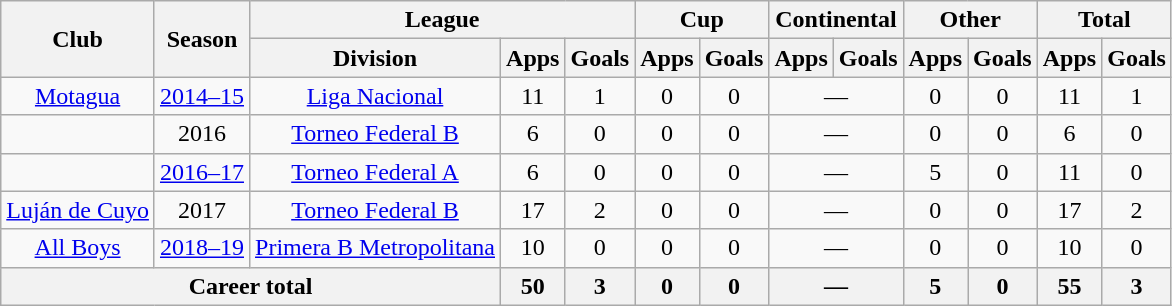<table class="wikitable" style="text-align:center">
<tr>
<th rowspan="2">Club</th>
<th rowspan="2">Season</th>
<th colspan="3">League</th>
<th colspan="2">Cup</th>
<th colspan="2">Continental</th>
<th colspan="2">Other</th>
<th colspan="2">Total</th>
</tr>
<tr>
<th>Division</th>
<th>Apps</th>
<th>Goals</th>
<th>Apps</th>
<th>Goals</th>
<th>Apps</th>
<th>Goals</th>
<th>Apps</th>
<th>Goals</th>
<th>Apps</th>
<th>Goals</th>
</tr>
<tr>
<td rowspan="1"><a href='#'>Motagua</a></td>
<td><a href='#'>2014–15</a></td>
<td rowspan="1"><a href='#'>Liga Nacional</a></td>
<td>11</td>
<td>1</td>
<td>0</td>
<td>0</td>
<td colspan="2">—</td>
<td>0</td>
<td>0</td>
<td>11</td>
<td>1</td>
</tr>
<tr>
<td rowspan="1"></td>
<td>2016</td>
<td rowspan="1"><a href='#'>Torneo Federal B</a></td>
<td>6</td>
<td>0</td>
<td>0</td>
<td>0</td>
<td colspan="2">—</td>
<td>0</td>
<td>0</td>
<td>6</td>
<td>0</td>
</tr>
<tr>
<td rowspan="1"></td>
<td><a href='#'>2016–17</a></td>
<td rowspan="1"><a href='#'>Torneo Federal A</a></td>
<td>6</td>
<td>0</td>
<td>0</td>
<td>0</td>
<td colspan="2">—</td>
<td>5</td>
<td>0</td>
<td>11</td>
<td>0</td>
</tr>
<tr>
<td rowspan="1"><a href='#'>Luján de Cuyo</a></td>
<td>2017</td>
<td rowspan="1"><a href='#'>Torneo Federal B</a></td>
<td>17</td>
<td>2</td>
<td>0</td>
<td>0</td>
<td colspan="2">—</td>
<td>0</td>
<td>0</td>
<td>17</td>
<td>2</td>
</tr>
<tr>
<td rowspan="1"><a href='#'>All Boys</a></td>
<td><a href='#'>2018–19</a></td>
<td rowspan="1"><a href='#'>Primera B Metropolitana</a></td>
<td>10</td>
<td>0</td>
<td>0</td>
<td>0</td>
<td colspan="2">—</td>
<td>0</td>
<td>0</td>
<td>10</td>
<td>0</td>
</tr>
<tr>
<th colspan="3">Career total</th>
<th>50</th>
<th>3</th>
<th>0</th>
<th>0</th>
<th colspan="2">—</th>
<th>5</th>
<th>0</th>
<th>55</th>
<th>3</th>
</tr>
</table>
